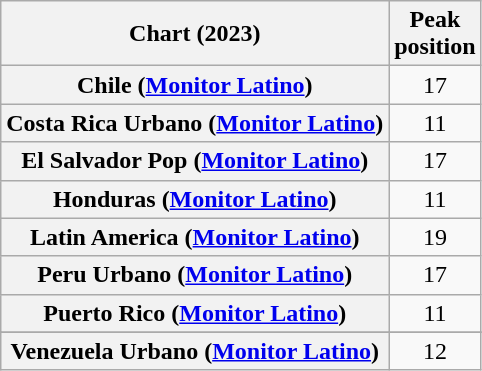<table class="wikitable sortable plainrowheaders" style="text-align:center">
<tr>
<th scope="col">Chart (2023)</th>
<th scope="col">Peak<br>position</th>
</tr>
<tr>
<th scope="row">Chile (<a href='#'>Monitor Latino</a>)</th>
<td>17</td>
</tr>
<tr>
<th scope="row">Costa Rica Urbano (<a href='#'>Monitor Latino</a>)</th>
<td>11</td>
</tr>
<tr>
<th scope="row">El Salvador Pop (<a href='#'>Monitor Latino</a>)</th>
<td>17</td>
</tr>
<tr>
<th scope="row">Honduras (<a href='#'>Monitor Latino</a>)</th>
<td>11</td>
</tr>
<tr>
<th scope="row">Latin America (<a href='#'>Monitor Latino</a>)</th>
<td>19</td>
</tr>
<tr>
<th scope="row">Peru Urbano (<a href='#'>Monitor Latino</a>)</th>
<td>17</td>
</tr>
<tr>
<th scope="row">Puerto Rico (<a href='#'>Monitor Latino</a>)</th>
<td>11</td>
</tr>
<tr>
</tr>
<tr>
</tr>
<tr>
</tr>
<tr>
</tr>
<tr>
<th scope="row">Venezuela Urbano (<a href='#'>Monitor Latino</a>)</th>
<td>12</td>
</tr>
</table>
